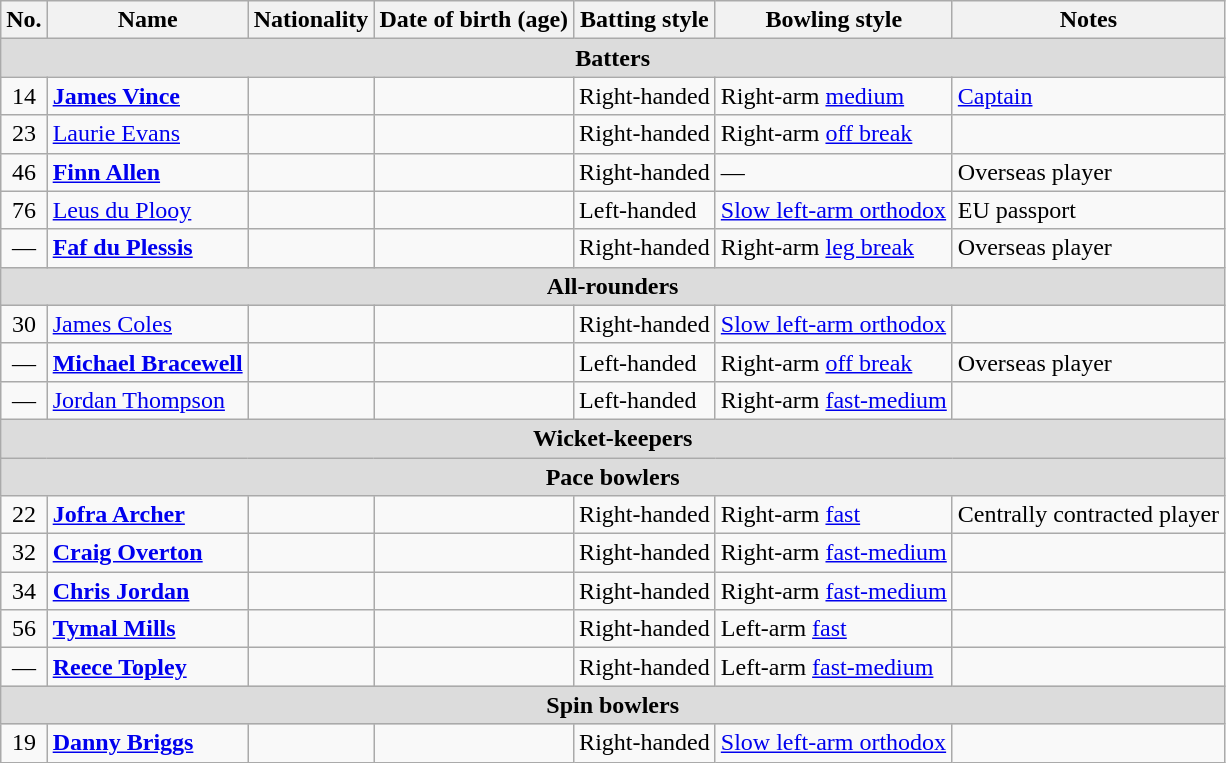<table class="wikitable">
<tr>
<th>No.</th>
<th>Name</th>
<th>Nationality</th>
<th>Date of birth (age)</th>
<th>Batting style</th>
<th>Bowling style</th>
<th>Notes</th>
</tr>
<tr>
<th colspan="7" style="background: #DCDCDC" align=right>Batters</th>
</tr>
<tr>
<td style="text-align:center">14</td>
<td><strong><a href='#'>James Vince</a></strong></td>
<td></td>
<td></td>
<td>Right-handed</td>
<td>Right-arm <a href='#'>medium</a></td>
<td><a href='#'>Captain</a></td>
</tr>
<tr>
<td style="text-align:center">23</td>
<td><a href='#'>Laurie Evans</a></td>
<td></td>
<td></td>
<td>Right-handed</td>
<td>Right-arm <a href='#'>off break</a></td>
<td></td>
</tr>
<tr>
<td style="text-align:center">46</td>
<td><strong><a href='#'>Finn Allen</a></strong></td>
<td></td>
<td></td>
<td>Right-handed</td>
<td>—</td>
<td>Overseas player</td>
</tr>
<tr>
<td style="text-align:center">76</td>
<td><a href='#'>Leus du Plooy</a></td>
<td></td>
<td></td>
<td>Left-handed</td>
<td><a href='#'>Slow left-arm orthodox</a></td>
<td>EU passport</td>
</tr>
<tr>
<td style="text-align:center">—</td>
<td><strong><a href='#'>Faf du Plessis</a></strong></td>
<td></td>
<td></td>
<td>Right-handed</td>
<td>Right-arm <a href='#'>leg break</a></td>
<td>Overseas player</td>
</tr>
<tr>
<th colspan="7" style="background: #DCDCDC" align=right>All-rounders</th>
</tr>
<tr>
<td style="text-align:center">30</td>
<td><a href='#'>James Coles</a></td>
<td></td>
<td></td>
<td>Right-handed</td>
<td><a href='#'>Slow left-arm orthodox</a></td>
<td></td>
</tr>
<tr>
<td style="text-align:center">—</td>
<td><strong><a href='#'>Michael Bracewell</a></strong></td>
<td></td>
<td></td>
<td>Left-handed</td>
<td>Right-arm <a href='#'>off break</a></td>
<td>Overseas player</td>
</tr>
<tr>
<td style="text-align:center">—</td>
<td><a href='#'>Jordan Thompson</a></td>
<td></td>
<td></td>
<td>Left-handed</td>
<td>Right-arm <a href='#'>fast-medium</a></td>
<td></td>
</tr>
<tr>
<th colspan="7" style="background: #DCDCDC" align="right">Wicket-keepers</th>
</tr>
<tr>
<th colspan="7" style="background: #DCDCDC" align="right">Pace bowlers</th>
</tr>
<tr>
<td style="text-align:center">22</td>
<td><strong><a href='#'>Jofra Archer</a></strong></td>
<td></td>
<td></td>
<td>Right-handed</td>
<td>Right-arm <a href='#'>fast</a></td>
<td>Centrally contracted player</td>
</tr>
<tr>
<td style="text-align:center">32</td>
<td><strong><a href='#'>Craig Overton</a></strong></td>
<td></td>
<td></td>
<td>Right-handed</td>
<td>Right-arm <a href='#'>fast-medium</a></td>
<td></td>
</tr>
<tr>
<td style="text-align:center">34</td>
<td><strong><a href='#'>Chris Jordan</a></strong></td>
<td></td>
<td></td>
<td>Right-handed</td>
<td>Right-arm <a href='#'>fast-medium</a></td>
<td></td>
</tr>
<tr>
<td style="text-align:center">56</td>
<td><strong><a href='#'>Tymal Mills</a></strong></td>
<td></td>
<td></td>
<td>Right-handed</td>
<td>Left-arm <a href='#'>fast</a></td>
<td></td>
</tr>
<tr>
<td style="text-align:center">—</td>
<td><strong><a href='#'>Reece Topley</a></strong></td>
<td></td>
<td></td>
<td>Right-handed</td>
<td>Left-arm <a href='#'>fast-medium</a></td>
<td></td>
</tr>
<tr>
<th colspan="7" style="background: #DCDCDC" align="right">Spin bowlers</th>
</tr>
<tr>
<td style="text-align:center">19</td>
<td><strong><a href='#'>Danny Briggs</a></strong></td>
<td></td>
<td></td>
<td>Right-handed</td>
<td><a href='#'>Slow left-arm orthodox</a></td>
<td></td>
</tr>
</table>
